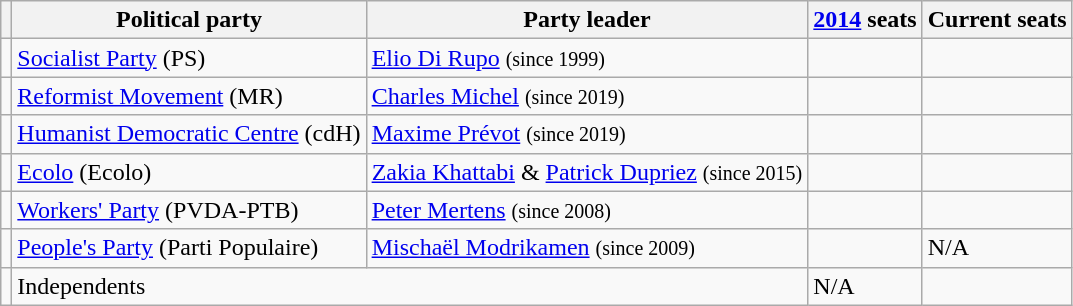<table class="wikitable">
<tr>
<th></th>
<th>Political party</th>
<th>Party leader</th>
<th><a href='#'>2014</a> seats</th>
<th>Current seats</th>
</tr>
<tr>
<td></td>
<td><a href='#'>Socialist Party</a> (PS)</td>
<td><a href='#'>Elio Di Rupo</a> <small>(since 1999)</small></td>
<td></td>
<td></td>
</tr>
<tr>
<td></td>
<td><a href='#'>Reformist Movement</a> (MR)</td>
<td><a href='#'>Charles Michel</a> <small>(since 2019)</small></td>
<td></td>
<td></td>
</tr>
<tr>
<td></td>
<td><a href='#'>Humanist Democratic Centre</a> (cdH)</td>
<td><a href='#'>Maxime Prévot</a> <small>(since 2019)</small></td>
<td></td>
<td></td>
</tr>
<tr>
<td></td>
<td><a href='#'>Ecolo</a> (Ecolo)</td>
<td><a href='#'>Zakia Khattabi</a> & <a href='#'>Patrick Dupriez</a> <small>(since 2015)</small></td>
<td></td>
<td></td>
</tr>
<tr>
<td></td>
<td><a href='#'>Workers' Party</a> (PVDA-PTB)</td>
<td><a href='#'>Peter Mertens</a> <small>(since 2008)</small></td>
<td></td>
<td></td>
</tr>
<tr>
<td></td>
<td><a href='#'>People's Party</a> (Parti Populaire)</td>
<td><a href='#'>Mischaël Modrikamen</a> <small>(since 2009)</small></td>
<td></td>
<td>N/A</td>
</tr>
<tr>
<td></td>
<td colspan="2">Independents</td>
<td>N/A</td>
<td></td>
</tr>
</table>
